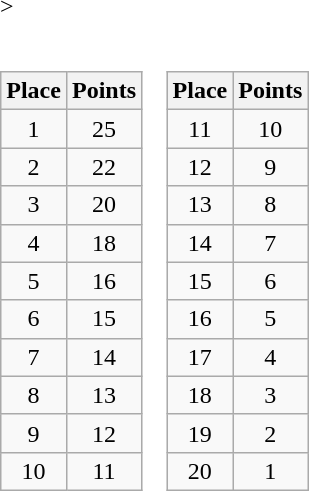<table border=0 cellpadding=0 cellspacing=0>>
<tr>
<td><br><table class="wikitable">
<tr align="center">
<th>Place</th>
<th>Points</th>
</tr>
<tr align="center">
<td>1</td>
<td>25</td>
</tr>
<tr align="center">
<td>2</td>
<td>22</td>
</tr>
<tr align="center">
<td>3</td>
<td>20</td>
</tr>
<tr align="center">
<td>4</td>
<td>18</td>
</tr>
<tr align="center">
<td>5</td>
<td>16</td>
</tr>
<tr align="center">
<td>6</td>
<td>15</td>
</tr>
<tr align="center">
<td>7</td>
<td>14</td>
</tr>
<tr align="center">
<td>8</td>
<td>13</td>
</tr>
<tr align="center">
<td>9</td>
<td>12</td>
</tr>
<tr align="center">
<td>10</td>
<td>11</td>
</tr>
</table>
</td>
<td><br><table class="wikitable">
<tr align="center">
<th>Place</th>
<th>Points</th>
</tr>
<tr align="center">
<td>11</td>
<td>10</td>
</tr>
<tr align="center">
<td>12</td>
<td>9</td>
</tr>
<tr align="center">
<td>13</td>
<td>8</td>
</tr>
<tr align="center">
<td>14</td>
<td>7</td>
</tr>
<tr align="center">
<td>15</td>
<td>6</td>
</tr>
<tr align="center">
<td>16</td>
<td>5</td>
</tr>
<tr align="center">
<td>17</td>
<td>4</td>
</tr>
<tr align="center">
<td>18</td>
<td>3</td>
</tr>
<tr align="center">
<td>19</td>
<td>2</td>
</tr>
<tr align="center">
<td>20</td>
<td>1</td>
</tr>
</table>
</td>
</tr>
</table>
